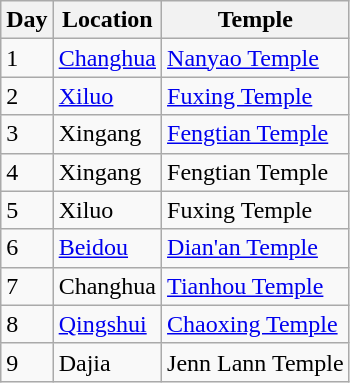<table class="wikitable">
<tr>
<th>Day</th>
<th>Location</th>
<th>Temple</th>
</tr>
<tr>
<td>1</td>
<td><a href='#'>Changhua</a></td>
<td><a href='#'>Nanyao Temple</a></td>
</tr>
<tr>
<td>2</td>
<td><a href='#'>Xiluo</a></td>
<td><a href='#'>Fuxing Temple</a></td>
</tr>
<tr>
<td>3</td>
<td>Xingang</td>
<td><a href='#'>Fengtian Temple</a></td>
</tr>
<tr>
<td>4</td>
<td>Xingang</td>
<td>Fengtian Temple</td>
</tr>
<tr>
<td>5</td>
<td>Xiluo</td>
<td>Fuxing Temple</td>
</tr>
<tr>
<td>6</td>
<td><a href='#'>Beidou</a></td>
<td><a href='#'>Dian'an Temple</a></td>
</tr>
<tr>
<td>7</td>
<td>Changhua</td>
<td><a href='#'>Tianhou Temple</a></td>
</tr>
<tr>
<td>8</td>
<td><a href='#'>Qingshui</a></td>
<td><a href='#'>Chaoxing Temple</a></td>
</tr>
<tr>
<td>9</td>
<td>Dajia</td>
<td>Jenn Lann Temple</td>
</tr>
</table>
